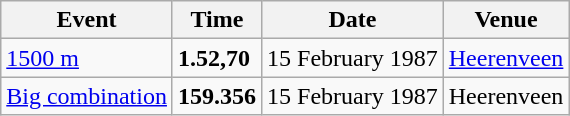<table class='wikitable'>
<tr>
<th>Event</th>
<th>Time</th>
<th>Date</th>
<th>Venue</th>
</tr>
<tr>
<td><a href='#'>1500 m</a></td>
<td><strong>1.52,70</strong></td>
<td>15 February 1987</td>
<td align=left><a href='#'>Heerenveen</a></td>
</tr>
<tr>
<td><a href='#'>Big combination</a></td>
<td><strong>159.356</strong></td>
<td>15 February 1987</td>
<td align=left>Heerenveen</td>
</tr>
</table>
